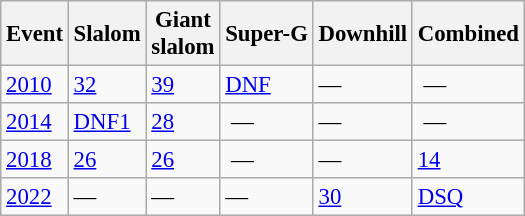<table class=wikitable style="font-size:95%;" style="text-align:center">
<tr>
<th>Event</th>
<th>Slalom</th>
<th>Giant<br>slalom</th>
<th>Super-G</th>
<th>Downhill</th>
<th>Combined</th>
</tr>
<tr>
<td><a href='#'>2010</a></td>
<td><a href='#'>32</a></td>
<td><a href='#'>39</a></td>
<td><a href='#'>DNF</a></td>
<td>—</td>
<td> —</td>
</tr>
<tr>
<td><a href='#'>2014</a></td>
<td><a href='#'>DNF1</a></td>
<td><a href='#'>28</a></td>
<td> —</td>
<td>—</td>
<td> —</td>
</tr>
<tr>
<td><a href='#'>2018</a></td>
<td><a href='#'>26</a></td>
<td><a href='#'>26</a></td>
<td> —</td>
<td>—</td>
<td><a href='#'>14</a></td>
</tr>
<tr>
<td><a href='#'>2022</a></td>
<td>—</td>
<td>—</td>
<td>—</td>
<td><a href='#'>30</a></td>
<td><a href='#'>DSQ</a></td>
</tr>
</table>
